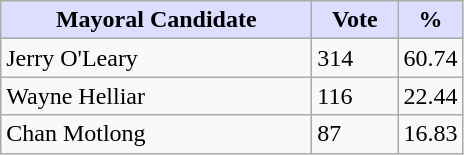<table class="wikitable">
<tr>
<th style="background:#ddf; width:200px;">Mayoral Candidate </th>
<th style="background:#ddf; width:50px;">Vote</th>
<th style="background:#ddf; width:30px;">%</th>
</tr>
<tr>
<td>Jerry O'Leary</td>
<td>314</td>
<td>60.74</td>
</tr>
<tr>
<td>Wayne Helliar</td>
<td>116</td>
<td>22.44</td>
</tr>
<tr>
<td>Chan Motlong</td>
<td>87</td>
<td>16.83</td>
</tr>
</table>
